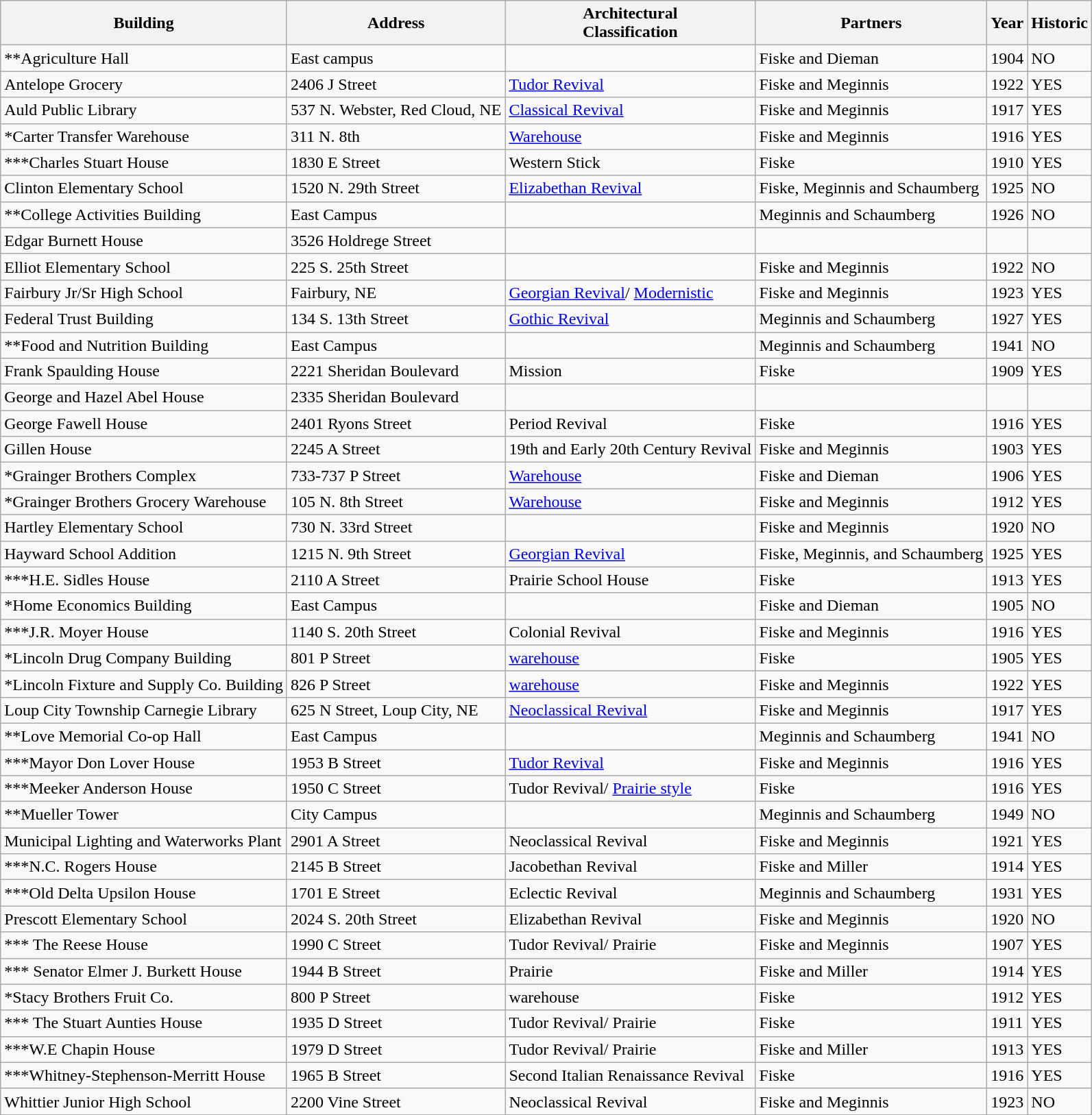<table class="wikitable">
<tr>
<th>Building</th>
<th>Address</th>
<th>Architectural<br>Classification</th>
<th>Partners</th>
<th>Year</th>
<th>Historic</th>
</tr>
<tr>
<td>**Agriculture Hall</td>
<td>East campus</td>
<td></td>
<td>Fiske and Dieman</td>
<td>1904</td>
<td>NO</td>
</tr>
<tr>
<td>Antelope Grocery</td>
<td>2406 J Street</td>
<td><a href='#'>Tudor Revival</a></td>
<td>Fiske and Meginnis</td>
<td>1922</td>
<td>YES</td>
</tr>
<tr>
<td>Auld Public Library</td>
<td>537 N. Webster, Red Cloud, NE</td>
<td><a href='#'>Classical Revival</a></td>
<td>Fiske and Meginnis</td>
<td>1917</td>
<td>YES</td>
</tr>
<tr>
<td>*Carter Transfer Warehouse</td>
<td>311 N. 8th</td>
<td><a href='#'>Warehouse</a></td>
<td>Fiske and Meginnis</td>
<td>1916</td>
<td>YES</td>
</tr>
<tr>
<td>***Charles Stuart House</td>
<td>1830 E Street</td>
<td>Western Stick</td>
<td>Fiske</td>
<td>1910</td>
<td>YES</td>
</tr>
<tr>
<td>Clinton Elementary School</td>
<td>1520 N. 29th Street</td>
<td><a href='#'>Elizabethan Revival</a></td>
<td>Fiske, Meginnis and Schaumberg</td>
<td>1925</td>
<td>NO</td>
</tr>
<tr>
<td>**College Activities Building</td>
<td>East Campus</td>
<td></td>
<td>Meginnis and Schaumberg</td>
<td>1926</td>
<td>NO</td>
</tr>
<tr>
<td>Edgar Burnett House</td>
<td>3526 Holdrege Street</td>
<td></td>
<td></td>
<td></td>
<td></td>
</tr>
<tr>
<td>Elliot Elementary School</td>
<td>225 S. 25th Street</td>
<td></td>
<td>Fiske and Meginnis</td>
<td>1922</td>
<td>NO</td>
</tr>
<tr>
<td>Fairbury Jr/Sr High School</td>
<td>Fairbury, NE</td>
<td><a href='#'>Georgian Revival</a>/ <a href='#'>Modernistic</a></td>
<td>Fiske and Meginnis</td>
<td>1923</td>
<td>YES</td>
</tr>
<tr>
<td>Federal Trust Building</td>
<td>134 S. 13th Street</td>
<td><a href='#'>Gothic Revival</a></td>
<td>Meginnis and Schaumberg</td>
<td>1927</td>
<td>YES</td>
</tr>
<tr>
<td>**Food and Nutrition Building</td>
<td>East Campus</td>
<td></td>
<td>Meginnis and Schaumberg</td>
<td>1941</td>
<td>NO</td>
</tr>
<tr>
<td>Frank Spaulding House</td>
<td>2221 Sheridan Boulevard</td>
<td>Mission</td>
<td>Fiske</td>
<td>1909</td>
<td>YES</td>
</tr>
<tr>
<td>George and Hazel Abel House</td>
<td>2335 Sheridan Boulevard</td>
<td></td>
<td></td>
<td></td>
<td></td>
</tr>
<tr>
<td>George Fawell House</td>
<td>2401 Ryons Street</td>
<td>Period Revival</td>
<td>Fiske</td>
<td>1916</td>
<td>YES</td>
</tr>
<tr>
<td>Gillen House</td>
<td>2245 A Street</td>
<td>19th and Early 20th Century Revival</td>
<td>Fiske and Meginnis</td>
<td>1903</td>
<td>YES</td>
</tr>
<tr>
<td>*Grainger Brothers Complex</td>
<td>733-737 P Street</td>
<td><a href='#'>Warehouse</a></td>
<td>Fiske and Dieman</td>
<td>1906</td>
<td>YES</td>
</tr>
<tr>
<td>*Grainger Brothers Grocery Warehouse</td>
<td>105 N. 8th Street</td>
<td><a href='#'>Warehouse</a></td>
<td>Fiske and Meginnis</td>
<td>1912</td>
<td>YES</td>
</tr>
<tr>
<td>Hartley Elementary School</td>
<td>730 N. 33rd Street</td>
<td></td>
<td>Fiske and Meginnis</td>
<td>1920</td>
<td>NO</td>
</tr>
<tr>
<td>Hayward School Addition</td>
<td>1215 N. 9th Street</td>
<td><a href='#'>Georgian Revival</a></td>
<td>Fiske, Meginnis, and Schaumberg</td>
<td>1925</td>
<td>YES</td>
</tr>
<tr>
<td>***H.E. Sidles House</td>
<td>2110 A Street</td>
<td>Prairie School House</td>
<td>Fiske</td>
<td>1913</td>
<td>YES</td>
</tr>
<tr>
<td>*Home Economics Building</td>
<td>East Campus</td>
<td></td>
<td>Fiske and Dieman</td>
<td>1905</td>
<td>NO</td>
</tr>
<tr>
<td>***J.R. Moyer House</td>
<td>1140 S. 20th Street</td>
<td>Colonial Revival</td>
<td>Fiske and Meginnis</td>
<td>1916</td>
<td>YES</td>
</tr>
<tr>
<td>*Lincoln Drug Company Building</td>
<td>801 P Street</td>
<td><a href='#'>warehouse</a></td>
<td>Fiske</td>
<td>1905</td>
<td>YES</td>
</tr>
<tr>
<td>*Lincoln Fixture and Supply Co. Building</td>
<td>826 P Street</td>
<td><a href='#'>warehouse</a></td>
<td>Fiske and Meginnis</td>
<td>1922</td>
<td>YES</td>
</tr>
<tr>
<td>Loup City Township Carnegie Library</td>
<td>625 N Street, Loup City, NE</td>
<td><a href='#'>Neoclassical Revival</a></td>
<td>Fiske and Meginnis</td>
<td>1917</td>
<td>YES</td>
</tr>
<tr>
<td>**Love Memorial Co-op Hall</td>
<td>East Campus</td>
<td></td>
<td>Meginnis and Schaumberg</td>
<td>1941</td>
<td>NO</td>
</tr>
<tr>
<td>***Mayor Don Lover House</td>
<td>1953 B Street</td>
<td><a href='#'>Tudor Revival</a></td>
<td>Fiske and Meginnis</td>
<td>1916</td>
<td>YES</td>
</tr>
<tr>
<td>***Meeker Anderson House</td>
<td>1950 C Street</td>
<td>Tudor Revival/ <a href='#'>Prairie style</a></td>
<td>Fiske</td>
<td>1916</td>
<td>YES</td>
</tr>
<tr>
<td>**Mueller Tower</td>
<td>City Campus</td>
<td></td>
<td>Meginnis and Schaumberg</td>
<td>1949</td>
<td>NO</td>
</tr>
<tr>
<td>Municipal Lighting and Waterworks Plant</td>
<td>2901 A Street</td>
<td>Neoclassical Revival</td>
<td>Fiske and Meginnis</td>
<td>1921</td>
<td>YES</td>
</tr>
<tr>
<td>***N.C. Rogers House</td>
<td>2145 B Street</td>
<td>Jacobethan Revival</td>
<td>Fiske and Miller</td>
<td>1914</td>
<td>YES</td>
</tr>
<tr>
<td>***Old Delta Upsilon House</td>
<td>1701 E Street</td>
<td>Eclectic Revival</td>
<td>Meginnis and Schaumberg</td>
<td>1931</td>
<td>YES</td>
</tr>
<tr>
<td>Prescott Elementary School</td>
<td>2024 S. 20th Street</td>
<td>Elizabethan Revival</td>
<td>Fiske and Meginnis</td>
<td>1920</td>
<td>NO</td>
</tr>
<tr>
<td>*** The Reese House</td>
<td>1990 C Street</td>
<td>Tudor Revival/ Prairie</td>
<td>Fiske and Meginnis</td>
<td>1907</td>
<td>YES</td>
</tr>
<tr>
<td>*** Senator Elmer J. Burkett House</td>
<td>1944 B Street</td>
<td>Prairie</td>
<td>Fiske and Miller</td>
<td>1914</td>
<td>YES</td>
</tr>
<tr>
<td>*Stacy Brothers Fruit Co.</td>
<td>800 P Street</td>
<td>warehouse</td>
<td>Fiske</td>
<td>1912</td>
<td>YES</td>
</tr>
<tr>
<td>*** The Stuart Aunties House</td>
<td>1935 D Street</td>
<td>Tudor Revival/ Prairie</td>
<td>Fiske</td>
<td>1911</td>
<td>YES</td>
</tr>
<tr>
<td>***W.E Chapin House</td>
<td>1979 D Street</td>
<td>Tudor Revival/ Prairie</td>
<td>Fiske  and Miller</td>
<td>1913</td>
<td>YES</td>
</tr>
<tr>
<td>***Whitney-Stephenson-Merritt House</td>
<td>1965 B Street</td>
<td>Second Italian Renaissance Revival</td>
<td>Fiske</td>
<td>1916</td>
<td>YES</td>
</tr>
<tr>
<td>Whittier Junior High School</td>
<td>2200 Vine Street</td>
<td>Neoclassical Revival</td>
<td>Fiske and Meginnis</td>
<td>1923</td>
<td>NO</td>
</tr>
<tr>
</tr>
</table>
